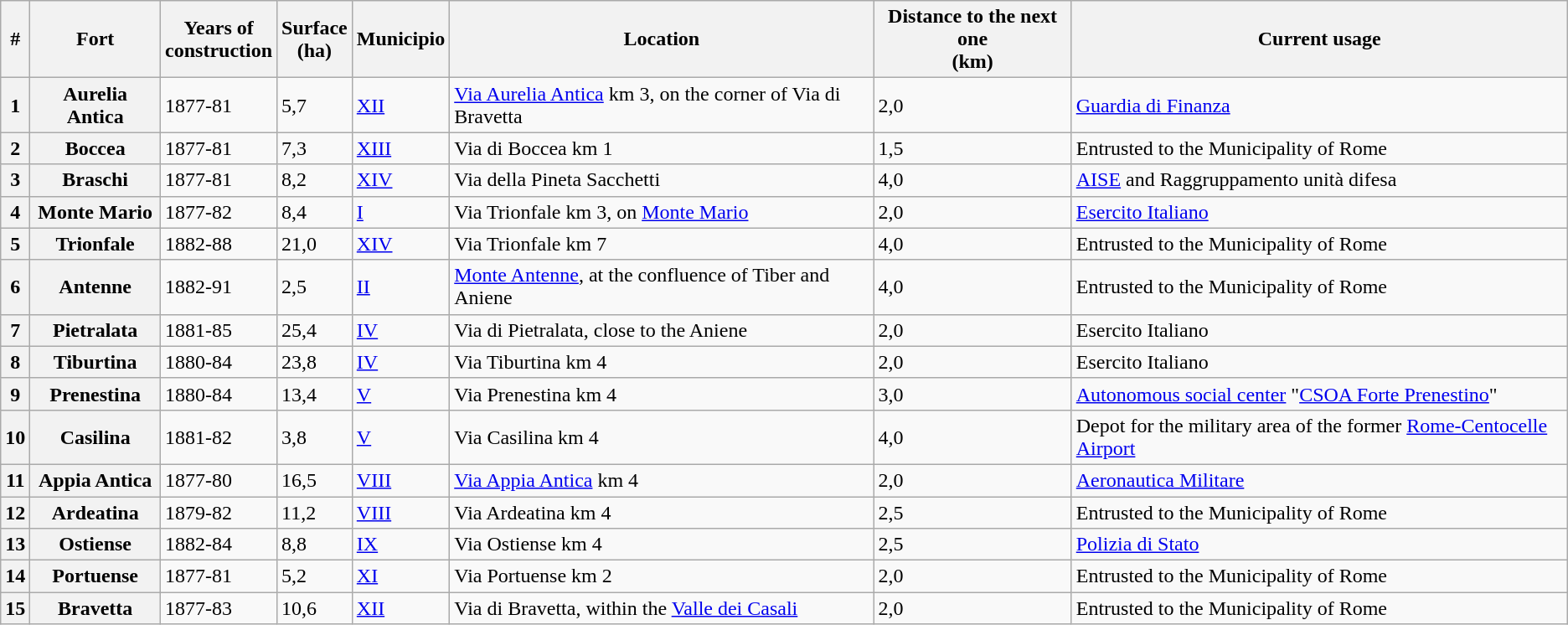<table class="wikitable sortable">
<tr>
<th>#</th>
<th>Fort</th>
<th>Years of<br>construction</th>
<th>Surface<br>(ha)</th>
<th>Municipio</th>
<th class="unsortable">Location</th>
<th>Distance to the next one<br>(km)</th>
<th>Current usage</th>
</tr>
<tr>
<th>1</th>
<th>Aurelia Antica</th>
<td>1877-81</td>
<td>5,7</td>
<td><a href='#'>XII</a></td>
<td><a href='#'>Via Aurelia Antica</a> km 3, on the corner of Via di Bravetta</td>
<td>2,0</td>
<td><a href='#'>Guardia di Finanza</a></td>
</tr>
<tr>
<th>2</th>
<th>Boccea</th>
<td>1877-81</td>
<td>7,3</td>
<td><a href='#'>XIII</a></td>
<td>Via di Boccea km 1</td>
<td>1,5</td>
<td>Entrusted to the Municipality of Rome</td>
</tr>
<tr>
<th>3</th>
<th>Braschi</th>
<td>1877-81</td>
<td>8,2</td>
<td><a href='#'>XIV</a></td>
<td>Via della Pineta Sacchetti</td>
<td>4,0</td>
<td><a href='#'>AISE</a> and Raggruppamento unità difesa</td>
</tr>
<tr>
<th>4</th>
<th>Monte Mario</th>
<td>1877-82</td>
<td>8,4</td>
<td><a href='#'>I</a></td>
<td>Via Trionfale km 3, on <a href='#'>Monte Mario</a></td>
<td>2,0</td>
<td><a href='#'>Esercito Italiano</a></td>
</tr>
<tr>
<th>5</th>
<th>Trionfale</th>
<td>1882-88</td>
<td>21,0</td>
<td><a href='#'>XIV</a></td>
<td>Via Trionfale km 7</td>
<td>4,0</td>
<td>Entrusted to the Municipality of Rome</td>
</tr>
<tr>
<th>6</th>
<th>Antenne</th>
<td>1882-91</td>
<td>2,5</td>
<td><a href='#'>II</a></td>
<td><a href='#'>Monte Antenne</a>, at the confluence of Tiber and Aniene</td>
<td>4,0</td>
<td>Entrusted to the Municipality of Rome</td>
</tr>
<tr>
<th>7</th>
<th>Pietralata</th>
<td>1881-85</td>
<td>25,4</td>
<td><a href='#'>IV</a></td>
<td>Via di Pietralata, close to the Aniene</td>
<td>2,0</td>
<td>Esercito Italiano</td>
</tr>
<tr>
<th>8</th>
<th>Tiburtina</th>
<td>1880-84</td>
<td>23,8</td>
<td><a href='#'>IV</a></td>
<td>Via Tiburtina km 4</td>
<td>2,0</td>
<td>Esercito Italiano</td>
</tr>
<tr>
<th>9</th>
<th>Prenestina</th>
<td>1880-84</td>
<td>13,4</td>
<td><a href='#'>V</a></td>
<td>Via Prenestina km 4</td>
<td>3,0</td>
<td><a href='#'>Autonomous social center</a> "<a href='#'>CSOA Forte Prenestino</a>"</td>
</tr>
<tr>
<th>10</th>
<th>Casilina</th>
<td>1881-82</td>
<td>3,8</td>
<td><a href='#'>V</a></td>
<td>Via Casilina km 4</td>
<td>4,0</td>
<td>Depot for the military area of the former <a href='#'>Rome-Centocelle Airport</a></td>
</tr>
<tr>
<th>11</th>
<th>Appia Antica</th>
<td>1877-80</td>
<td>16,5</td>
<td><a href='#'>VIII</a></td>
<td><a href='#'>Via Appia Antica</a> km 4</td>
<td>2,0</td>
<td><a href='#'>Aeronautica Militare</a></td>
</tr>
<tr>
<th>12</th>
<th>Ardeatina</th>
<td>1879-82</td>
<td>11,2</td>
<td><a href='#'>VIII</a></td>
<td>Via Ardeatina km 4</td>
<td>2,5</td>
<td>Entrusted to the Municipality of Rome</td>
</tr>
<tr>
<th>13</th>
<th>Ostiense</th>
<td>1882-84</td>
<td>8,8</td>
<td><a href='#'>IX</a></td>
<td>Via Ostiense km 4</td>
<td>2,5</td>
<td><a href='#'>Polizia di Stato</a></td>
</tr>
<tr>
<th>14</th>
<th>Portuense</th>
<td>1877-81</td>
<td>5,2</td>
<td><a href='#'>XI</a></td>
<td>Via Portuense km 2</td>
<td>2,0</td>
<td>Entrusted to the Municipality of Rome</td>
</tr>
<tr>
<th>15</th>
<th>Bravetta</th>
<td>1877-83</td>
<td>10,6</td>
<td><a href='#'>XII</a></td>
<td>Via di Bravetta, within the <a href='#'>Valle dei Casali</a></td>
<td>2,0</td>
<td>Entrusted to the Municipality of Rome</td>
</tr>
</table>
